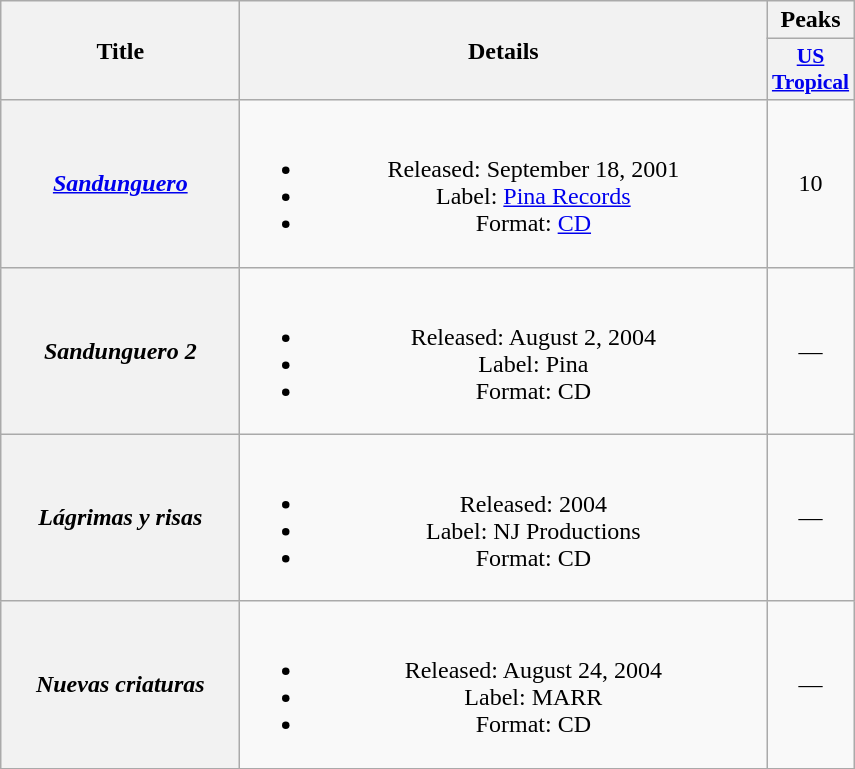<table class="wikitable plainrowheaders" style="text-align:center">
<tr>
<th scope="col" rowspan="2" style="width:9.5em">Title</th>
<th scope="col" rowspan="2" style="width:21.5em">Details</th>
<th scope="col" colspan="2">Peaks</th>
</tr>
<tr>
<th scope="col" style="width:2.5em;font-size:90%"><a href='#'>US<br>Tropical</a><br></th>
</tr>
<tr>
<th scope="row"><em><a href='#'>Sandunguero</a></em></th>
<td><br><ul><li>Released: September 18, 2001</li><li>Label: <a href='#'>Pina Records</a></li><li>Format: <a href='#'>CD</a></li></ul></td>
<td>10</td>
</tr>
<tr>
<th scope="row"><em>Sandunguero 2</em></th>
<td><br><ul><li>Released: August 2, 2004</li><li>Label: Pina</li><li>Format: CD</li></ul></td>
<td>—</td>
</tr>
<tr>
<th scope="row"><em>Lágrimas y risas</em></th>
<td><br><ul><li>Released: 2004</li><li>Label: NJ Productions</li><li>Format: CD</li></ul></td>
<td>—</td>
</tr>
<tr>
<th scope="row"><em>Nuevas criaturas</em><br></th>
<td><br><ul><li>Released: August 24, 2004</li><li>Label: MARR</li><li>Format: CD</li></ul></td>
<td>—</td>
</tr>
</table>
